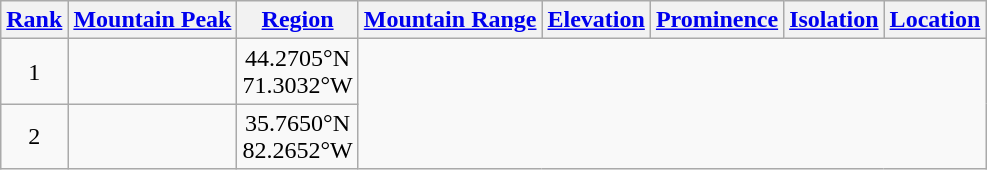<table class="wikitable sortable">
<tr>
<th><a href='#'>Rank</a></th>
<th><a href='#'>Mountain Peak</a></th>
<th><a href='#'>Region</a></th>
<th><a href='#'>Mountain Range</a></th>
<th><a href='#'>Elevation</a></th>
<th><a href='#'>Prominence</a></th>
<th><a href='#'>Isolation</a></th>
<th><a href='#'>Location</a></th>
</tr>
<tr>
<td align=center>1<br></td>
<td><br>
</td>
<td align=center>44.2705°N<br>71.3032°W</td>
</tr>
<tr>
<td align=center>2<br></td>
<td><br>
</td>
<td align=center>35.7650°N<br>82.2652°W</td>
</tr>
</table>
